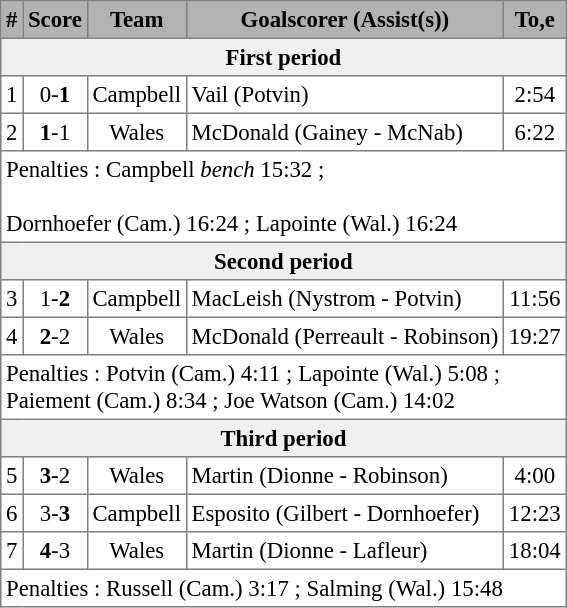<table cellpadding="3" cellspacing="1" border="1" style="font-size: 95%; text-align: center; border: gray solid 1px; border-collapse: collapse;">
<tr bgcolor="B2B2B2">
<th>#</th>
<th>Score</th>
<th>Team</th>
<th>Goalscorer (Assist(s))</th>
<th>To,e</th>
</tr>
<tr bgcolor="f0f0f0">
<th colspan="6">First period</th>
</tr>
<tr>
<td>1</td>
<td>0-<strong>1</strong></td>
<td>Campbell</td>
<td align="left">Vail (Potvin)</td>
<td>2:54</td>
</tr>
<tr>
<td>2</td>
<td><strong>1</strong>-1</td>
<td>Wales</td>
<td align="left">McDonald (Gainey - McNab)</td>
<td>6:22</td>
</tr>
<tr>
<td colspan="6" align="left">Penalties : Campbell <em>bench</em> 15:32 ;<br><br>Dornhoefer (Cam.)  16:24 ; Lapointe (Wal.)  16:24</td>
</tr>
<tr bgcolor="f0f0f0">
<th colspan="6">Second period</th>
</tr>
<tr>
<td>3</td>
<td>1-<strong>2</strong></td>
<td>Campbell</td>
<td align="left">MacLeish (Nystrom - Potvin)</td>
<td>11:56</td>
</tr>
<tr>
<td>4</td>
<td><strong>2</strong>-2</td>
<td>Wales</td>
<td align="left">McDonald (Perreault - Robinson)</td>
<td>19:27</td>
</tr>
<tr>
<td colspan="6" align="left">Penalties : Potvin (Cam.)  4:11 ; Lapointe (Wal.)  5:08 ;<br> Paiement (Cam.)  8:34 ; Joe Watson (Cam.)  14:02</td>
</tr>
<tr bgcolor="f0f0f0">
<th colspan="6">Third period</th>
</tr>
<tr>
<td>5</td>
<td><strong>3</strong>-2</td>
<td>Wales</td>
<td align="left">Martin (Dionne - Robinson)</td>
<td>4:00</td>
</tr>
<tr>
<td>6</td>
<td>3-<strong>3</strong></td>
<td>Campbell</td>
<td align="left">Esposito (Gilbert - Dornhoefer)</td>
<td>12:23</td>
</tr>
<tr>
<td>7</td>
<td><strong>4</strong>-3</td>
<td>Wales</td>
<td align="left">Martin (Dionne - Lafleur)</td>
<td>18:04</td>
</tr>
<tr>
<td colspan="6" align="left">Penalties : Russell (Cam.)  3:17 ; Salming (Wal.)  15:48</td>
</tr>
</table>
